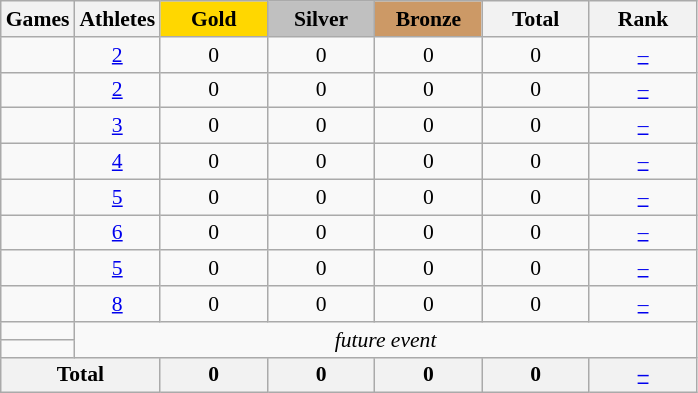<table class="wikitable" style="text-align:center; font-size:90%;">
<tr>
<th>Games</th>
<th>Athletes</th>
<td style="background:gold; width:4.5em; font-weight:bold;">Gold</td>
<td style="background:silver; width:4.5em; font-weight:bold;">Silver</td>
<td style="background:#cc9966; width:4.5em; font-weight:bold;">Bronze</td>
<th style="width:4.5em; font-weight:bold;">Total</th>
<th style="width:4.5em; font-weight:bold;">Rank</th>
</tr>
<tr>
<td align=left></td>
<td><a href='#'>2</a></td>
<td>0</td>
<td>0</td>
<td>0</td>
<td>0</td>
<td><a href='#'>–</a></td>
</tr>
<tr>
<td align=left></td>
<td><a href='#'>2</a></td>
<td>0</td>
<td>0</td>
<td>0</td>
<td>0</td>
<td><a href='#'>–</a></td>
</tr>
<tr>
<td align=left></td>
<td><a href='#'>3</a></td>
<td>0</td>
<td>0</td>
<td>0</td>
<td>0</td>
<td><a href='#'>–</a></td>
</tr>
<tr>
<td align=left></td>
<td><a href='#'>4</a></td>
<td>0</td>
<td>0</td>
<td>0</td>
<td>0</td>
<td><a href='#'>–</a></td>
</tr>
<tr>
<td align=left></td>
<td><a href='#'>5</a></td>
<td>0</td>
<td>0</td>
<td>0</td>
<td>0</td>
<td><a href='#'>–</a></td>
</tr>
<tr>
<td align=left></td>
<td><a href='#'>6</a></td>
<td>0</td>
<td>0</td>
<td>0</td>
<td>0</td>
<td><a href='#'>–</a></td>
</tr>
<tr>
<td align=left></td>
<td><a href='#'>5</a></td>
<td>0</td>
<td>0</td>
<td>0</td>
<td>0</td>
<td><a href='#'>–</a></td>
</tr>
<tr>
<td align=left></td>
<td><a href='#'>8</a></td>
<td>0</td>
<td>0</td>
<td>0</td>
<td>0</td>
<td><a href='#'>–</a></td>
</tr>
<tr>
<td align=left></td>
<td colspan=6; rowspan=2><em>future event</em></td>
</tr>
<tr>
<td align=left></td>
</tr>
<tr>
<th colspan=2>Total</th>
<th>0</th>
<th>0</th>
<th>0</th>
<th>0</th>
<th><a href='#'>–</a></th>
</tr>
</table>
